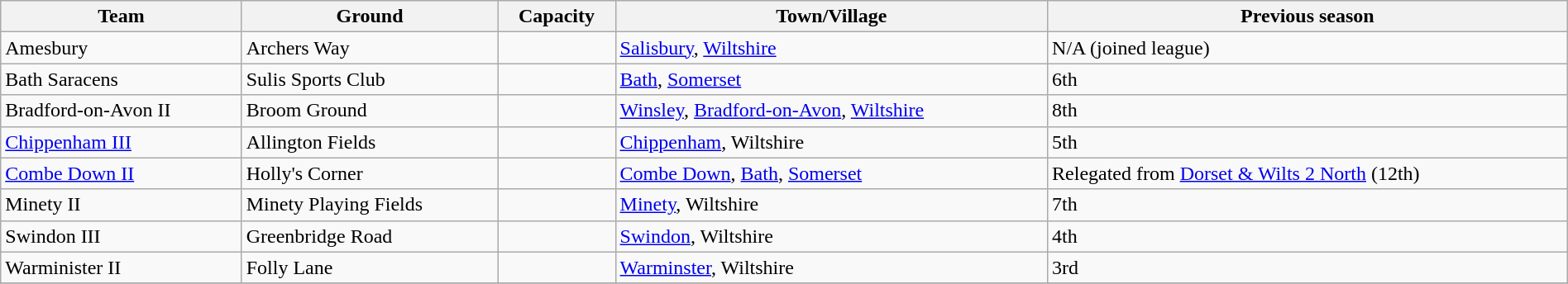<table class="wikitable sortable" width=100%>
<tr>
<th>Team</th>
<th>Ground</th>
<th>Capacity</th>
<th>Town/Village</th>
<th>Previous season</th>
</tr>
<tr>
<td>Amesbury</td>
<td>Archers Way</td>
<td></td>
<td><a href='#'>Salisbury</a>, <a href='#'>Wiltshire</a></td>
<td>N/A (joined league)</td>
</tr>
<tr>
<td>Bath Saracens</td>
<td>Sulis Sports Club</td>
<td></td>
<td><a href='#'>Bath</a>, <a href='#'>Somerset</a></td>
<td>6th</td>
</tr>
<tr>
<td>Bradford-on-Avon II</td>
<td>Broom Ground</td>
<td></td>
<td><a href='#'>Winsley</a>, <a href='#'>Bradford-on-Avon</a>, <a href='#'>Wiltshire</a></td>
<td>8th</td>
</tr>
<tr>
<td><a href='#'>Chippenham III</a></td>
<td>Allington Fields</td>
<td></td>
<td><a href='#'>Chippenham</a>, Wiltshire</td>
<td>5th</td>
</tr>
<tr>
<td><a href='#'>Combe Down II</a></td>
<td>Holly's Corner</td>
<td></td>
<td><a href='#'>Combe Down</a>, <a href='#'>Bath</a>, <a href='#'>Somerset</a></td>
<td>Relegated from <a href='#'>Dorset & Wilts 2 North</a> (12th)</td>
</tr>
<tr>
<td>Minety II</td>
<td>Minety Playing Fields</td>
<td></td>
<td><a href='#'>Minety</a>, Wiltshire</td>
<td>7th</td>
</tr>
<tr>
<td>Swindon III</td>
<td>Greenbridge Road</td>
<td></td>
<td><a href='#'>Swindon</a>, Wiltshire</td>
<td>4th</td>
</tr>
<tr>
<td>Warminister II</td>
<td>Folly Lane</td>
<td></td>
<td><a href='#'>Warminster</a>, Wiltshire</td>
<td>3rd</td>
</tr>
<tr>
</tr>
</table>
